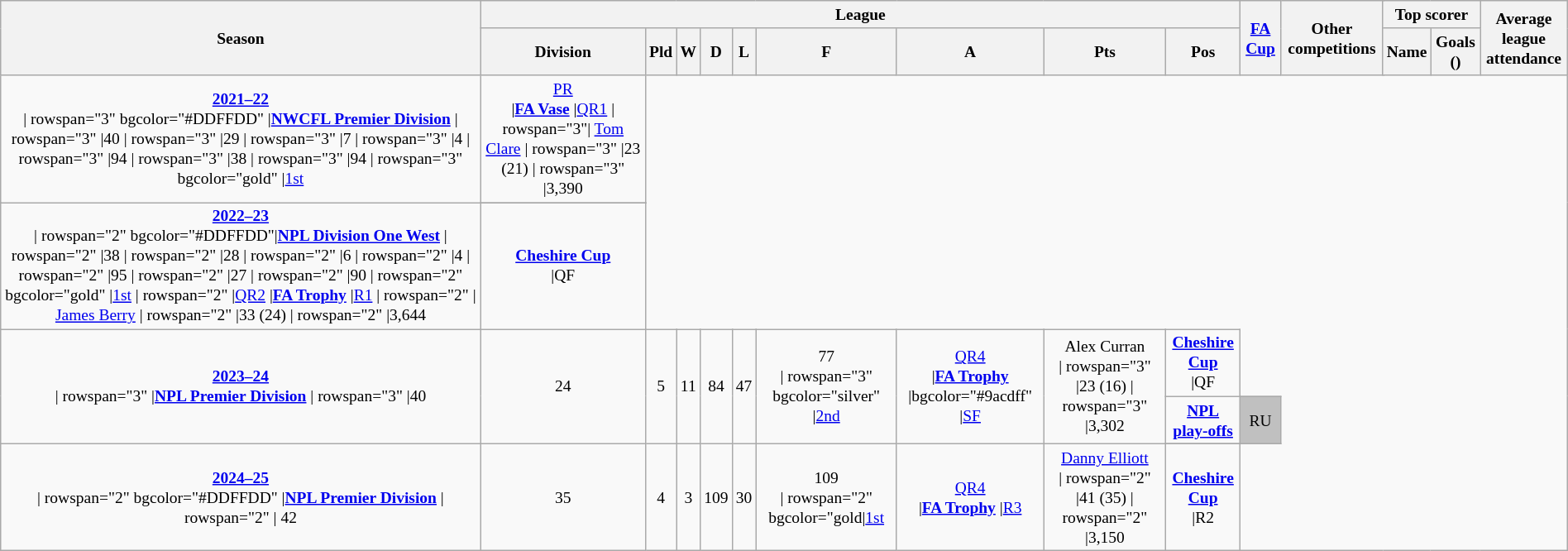<table class="wikitable" style="text-align: center; font-size: 13px" width="100%">
<tr>
<th rowspan="2">Season</th>
<th colspan="9">League</th>
<th rowspan="2"><a href='#'>FA Cup</a></th>
<th colspan="2" rowspan="2">Other competitions</th>
<th colspan="2">Top scorer</th>
<th rowspan="2">Average league<br> attendance</th>
</tr>
<tr>
<th>Division</th>
<th>Pld</th>
<th>W</th>
<th>D</th>
<th>L</th>
<th>F</th>
<th>A</th>
<th>Pts</th>
<th>Pos</th>
<th>Name</th>
<th>Goals ()</th>
</tr>
<tr>
<td rowspan="3"><strong><a href='#'>2021–22</a></strong><br>| rowspan="3" bgcolor="#DDFFDD" |<strong><a href='#'>NWCFL Premier Division</a></strong> 
| rowspan="3" |40
| rowspan="3" |29
| rowspan="3" |7
| rowspan="3" |4
| rowspan="3" |94
| rowspan="3" |38
| rowspan="3" |94
| rowspan="3" bgcolor="gold" |<a href='#'>1st
</a></td>
<td rowspan="3"><a href='#'>PR</a><br>|<strong><a href='#'>FA Vase</a></strong>
|<a href='#'>QR1</a>
| rowspan="3"| <a href='#'>Tom Clare</a>
| rowspan="3" |23 (21)
| rowspan="3" |3,390</td>
</tr>
<tr>
</tr>
<tr>
</tr>
<tr>
<td rowspan="2"><strong><a href='#'>2022–23</a></strong><br>| rowspan="2" bgcolor="#DDFFDD"|<strong><a href='#'>NPL Division One West</a></strong> 
| rowspan="2" |38
| rowspan="2" |28
| rowspan="2" |6
| rowspan="2" |4
| rowspan="2" |95
| rowspan="2" |27
| rowspan="2" |90
| rowspan="2" bgcolor="gold" |<a href='#'>1st</a>
| rowspan="2" |<a href='#'>QR2</a>
|<strong><a href='#'>FA Trophy</a></strong>
|<a href='#'>R1</a>
| rowspan="2" | <a href='#'>James Berry</a>
| rowspan="2" |33 (24)
| rowspan="2" |3,644</td>
</tr>
<tr>
<td><strong><a href='#'>Cheshire Cup</a></strong><br>|QF</td>
</tr>
<tr>
<td rowspan="3"><a href='#'><strong>2023–24</strong></a><br>| rowspan="3" |<strong><a href='#'>NPL Premier Division</a></strong> 
| rowspan="3" |40
</td>
<td rowspan="3">24<br></td>
<td rowspan="3">5<br></td>
<td rowspan="3">11<br></td>
<td rowspan="3">84<br></td>
<td rowspan="3">47<br></td>
<td rowspan="3">77<br>| rowspan="3" bgcolor="silver" |<a href='#'>2nd</a>
</td>
<td rowspan="3"><a href='#'>QR4</a><br>|<strong><a href='#'>FA Trophy</a></strong>
|bgcolor="#9acdff" |<a href='#'>SF</a></td>
<td rowspan="3"> Alex Curran<br>| rowspan="3" |23 (16)
| rowspan="3" |3,302</td>
</tr>
<tr>
<td><strong><a href='#'>Cheshire Cup</a></strong><br>|QF</td>
</tr>
<tr>
<td><strong><a href='#'>NPL play-offs</a></strong></td>
<td bgcolor="silver">RU</td>
</tr>
<tr>
<td rowspan="2"><a href='#'><strong>2024–25</strong></a><br>| rowspan="2" bgcolor="#DDFFDD" |<strong><a href='#'>NPL Premier Division</a></strong> 
| rowspan="2" | 42
</td>
<td rowspan="2">35<br></td>
<td rowspan="2">4<br></td>
<td rowspan="2">3<br></td>
<td rowspan="2">109<br></td>
<td rowspan="2">30<br></td>
<td rowspan="2">109<br>| rowspan="2" bgcolor="gold|<a href='#'>1st</a>
</td>
<td rowspan="2"><a href='#'>QR4</a><br>|<strong><a href='#'>FA Trophy</a></strong>
|<a href='#'>R3</a>
</td>
<td rowspan="2"> <a href='#'>Danny Elliott</a><br>| rowspan="2" |41 (35)
| rowspan="2" |3,150</td>
</tr>
<tr>
<td><strong><a href='#'>Cheshire Cup</a></strong><br>|R2</td>
</tr>
</table>
